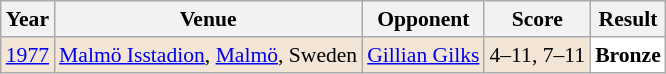<table class="sortable wikitable" style="font-size: 90%;">
<tr>
<th>Year</th>
<th>Venue</th>
<th>Opponent</th>
<th>Score</th>
<th>Result</th>
</tr>
<tr style="background:#F3E6D7">
<td align="center"><a href='#'>1977</a></td>
<td align="left"><a href='#'>Malmö Isstadion</a>, <a href='#'>Malmö</a>, Sweden</td>
<td align="left"> <a href='#'>Gillian Gilks</a></td>
<td align="left">4–11, 7–11</td>
<td style="text-align:left; background:white"> <strong>Bronze</strong></td>
</tr>
</table>
